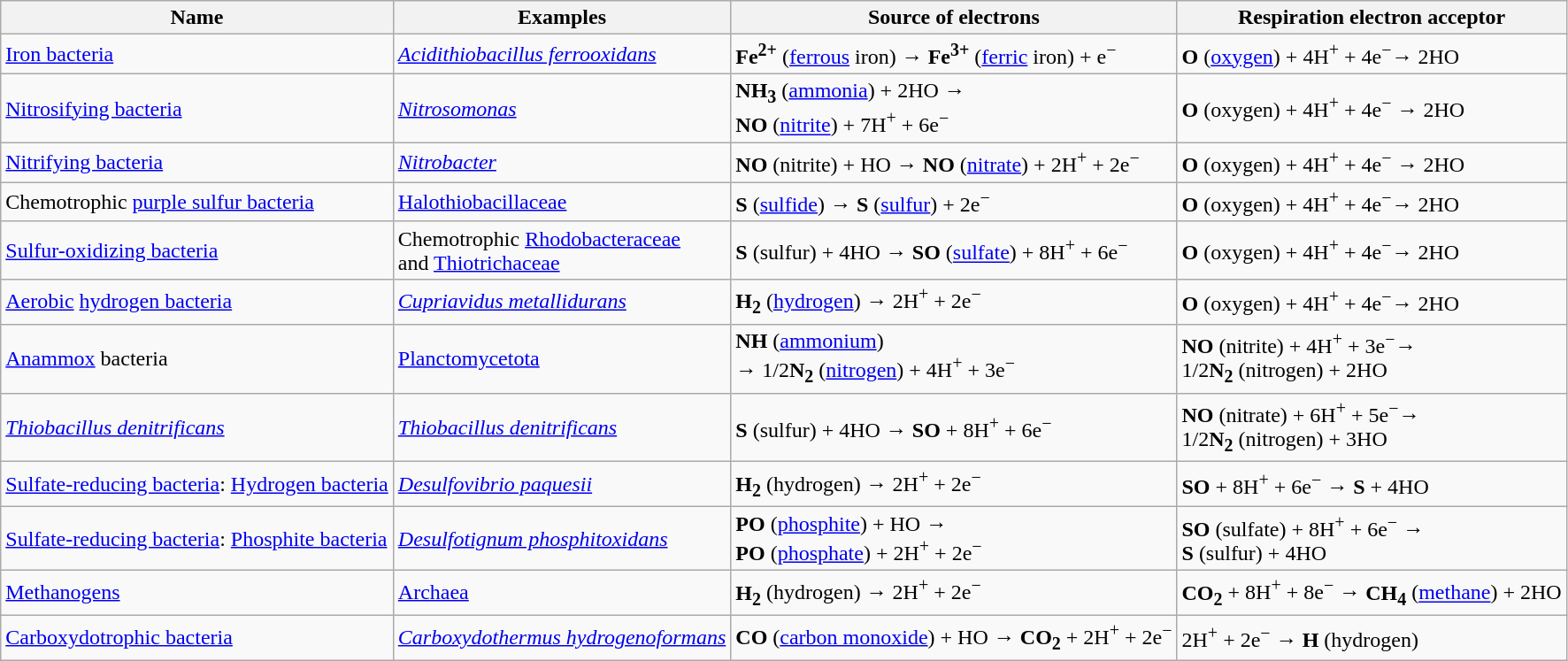<table class="sortable wikitable">
<tr>
<th>Name</th>
<th>Examples</th>
<th>Source of electrons</th>
<th>Respiration electron acceptor</th>
</tr>
<tr>
<td><a href='#'>Iron bacteria</a></td>
<td><em><a href='#'>Acidithiobacillus ferrooxidans</a></em></td>
<td><strong>Fe<sup>2+</sup></strong> (<a href='#'>ferrous</a> iron) → <strong>Fe<sup>3+</sup></strong> (<a href='#'>ferric</a> iron) + e<sup>−</sup></td>
<td><strong>O</strong> (<a href='#'>oxygen</a>) + 4H<sup>+</sup> + 4e<sup>−</sup>→ 2HO </td>
</tr>
<tr>
<td><a href='#'>Nitrosifying bacteria</a></td>
<td><em><a href='#'>Nitrosomonas</a></em></td>
<td><strong>NH<sub>3</sub></strong> (<a href='#'>ammonia</a>) + 2HO →<br><strong>NO</strong> (<a href='#'>nitrite</a>) + 7H<sup>+</sup> + 6e<sup>−</sup></td>
<td><strong>O</strong> (oxygen) + 4H<sup>+</sup> + 4e<sup>−</sup> → 2HO </td>
</tr>
<tr>
<td><a href='#'>Nitrifying bacteria</a></td>
<td><em><a href='#'>Nitrobacter</a></em></td>
<td><strong>NO</strong> (nitrite) + HO → <strong>NO</strong> (<a href='#'>nitrate</a>) + 2H<sup>+</sup> + 2e<sup>−</sup></td>
<td><strong>O</strong> (oxygen) + 4H<sup>+</sup> + 4e<sup>−</sup> → 2HO </td>
</tr>
<tr>
<td>Chemotrophic <a href='#'>purple sulfur bacteria</a></td>
<td><a href='#'>Halothiobacillaceae</a></td>
<td><strong>S</strong> (<a href='#'>sulfide</a>) → <strong>S</strong> (<a href='#'>sulfur</a>) + 2e<sup>−</sup></td>
<td><strong>O</strong> (oxygen) + 4H<sup>+</sup> + 4e<sup>−</sup>→ 2HO</td>
</tr>
<tr>
<td><a href='#'>Sulfur-oxidizing bacteria</a></td>
<td>Chemotrophic <a href='#'>Rhodobacteraceae</a><br>and <a href='#'>Thiotrichaceae</a></td>
<td><strong>S</strong> (sulfur) + 4HO → <strong>SO</strong> (<a href='#'>sulfate</a>) + 8H<sup>+</sup> + 6e<sup>−</sup></td>
<td><strong>O</strong> (oxygen) + 4H<sup>+</sup> + 4e<sup>−</sup>→ 2HO</td>
</tr>
<tr>
<td><a href='#'>Aerobic</a> <a href='#'>hydrogen bacteria</a></td>
<td><em><a href='#'>Cupriavidus metallidurans</a></em></td>
<td><strong>H<sub>2</sub></strong> (<a href='#'>hydrogen</a>) → 2H<sup>+</sup> + 2e<sup>−</sup></td>
<td><strong>O</strong> (oxygen) + 4H<sup>+</sup> + 4e<sup>−</sup>→ 2HO </td>
</tr>
<tr>
<td><a href='#'>Anammox</a> bacteria</td>
<td><a href='#'>Planctomycetota</a></td>
<td><strong>NH</strong>  (<a href='#'>ammonium</a>)<br>→ 1/2<strong>N<sub>2</sub></strong> (<a href='#'>nitrogen</a>) + 4H<sup>+</sup> + 3e<sup>− </sup></td>
<td><strong>NO</strong> (nitrite) + 4H<sup>+</sup> + 3e<sup>−</sup>→<br>1/2<strong>N<sub>2</sub></strong> (nitrogen) + 2HO </td>
</tr>
<tr>
<td><em><a href='#'>Thiobacillus denitrificans</a></em></td>
<td><em><a href='#'>Thiobacillus denitrificans</a></em></td>
<td><strong>S</strong> (sulfur) + 4HO → <strong>SO</strong> + 8H<sup>+</sup> + 6e<sup>−</sup></td>
<td><strong>NO</strong> (nitrate) + 6H<sup>+</sup> + 5e<sup>−</sup>→<br>1/2<strong>N<sub>2</sub></strong> (nitrogen) + 3HO </td>
</tr>
<tr>
<td><a href='#'>Sulfate-reducing bacteria</a>: <a href='#'>Hydrogen bacteria</a></td>
<td><em><a href='#'>Desulfovibrio paquesii</a></em></td>
<td><strong>H<sub>2</sub></strong> (hydrogen) → 2H<sup>+</sup> + 2e<sup>−</sup></td>
<td><strong>SO</strong> + 8H<sup>+</sup> + 6e<sup>−</sup> → <strong>S</strong> + 4HO </td>
</tr>
<tr>
<td><a href='#'>Sulfate-reducing bacteria</a>: <a href='#'>Phosphite bacteria</a></td>
<td><em><a href='#'>Desulfotignum phosphitoxidans</a></em></td>
<td><strong>PO</strong> (<a href='#'>phosphite</a>) + HO →<br><strong>PO</strong> (<a href='#'>phosphate</a>) + 2H<sup>+</sup> + 2e<sup>−</sup></td>
<td><strong>SO</strong> (sulfate) + 8H<sup>+</sup> + 6e<sup>−</sup> →<br><strong>S</strong> (sulfur) + 4HO</td>
</tr>
<tr>
<td><a href='#'>Methanogens</a></td>
<td><a href='#'>Archaea</a></td>
<td><strong>H<sub>2</sub></strong> (hydrogen) → 2H<sup>+</sup> + 2e<sup>−</sup></td>
<td><strong>CO<sub>2</sub></strong> + 8H<sup>+</sup> + 8e<sup>−</sup> → <strong>CH<sub>4</sub></strong> (<a href='#'>methane</a>) + 2HO</td>
</tr>
<tr>
<td><a href='#'>Carboxydotrophic bacteria</a></td>
<td><em><a href='#'>Carboxydothermus hydrogenoformans</a></em></td>
<td><strong>CO</strong> (<a href='#'>carbon monoxide</a>) + HO → <strong>CO<sub>2</sub></strong> + 2H<sup>+</sup> + 2e<sup>−</sup></td>
<td>2H<sup>+</sup> + 2e<sup>−</sup> → <strong>H</strong> (hydrogen)</td>
</tr>
</table>
